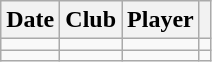<table class="wikitable sortable plainrowheaders" style="text-align:center;">
<tr>
<th scope="col">Date</th>
<th scope="col">Club</th>
<th scope="col">Player</th>
<th class="unsortable"></th>
</tr>
<tr>
<td></td>
<td></td>
<td></td>
<td></td>
</tr>
<tr>
<td></td>
<td></td>
<td></td>
<td></td>
</tr>
</table>
